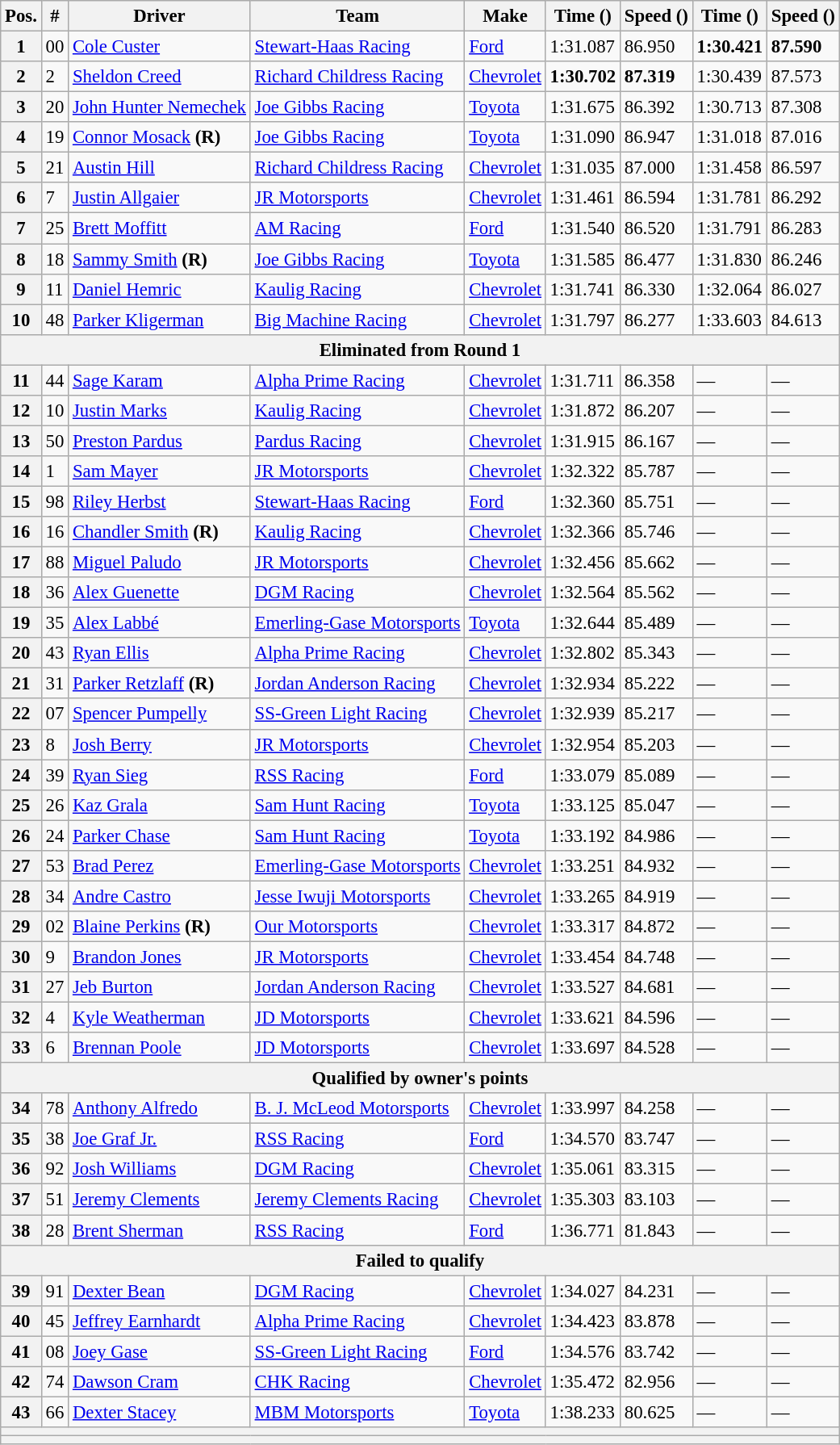<table class="wikitable" style="font-size:95%">
<tr>
<th>Pos.</th>
<th>#</th>
<th>Driver</th>
<th>Team</th>
<th>Make</th>
<th>Time ()</th>
<th>Speed ()</th>
<th>Time ()</th>
<th>Speed ()</th>
</tr>
<tr>
<th>1</th>
<td>00</td>
<td><a href='#'>Cole Custer</a></td>
<td><a href='#'>Stewart-Haas Racing</a></td>
<td><a href='#'>Ford</a></td>
<td>1:31.087</td>
<td>86.950</td>
<td><strong>1:30.421</strong></td>
<td><strong>87.590</strong></td>
</tr>
<tr>
<th>2</th>
<td>2</td>
<td><a href='#'>Sheldon Creed</a></td>
<td><a href='#'>Richard Childress Racing</a></td>
<td><a href='#'>Chevrolet</a></td>
<td><strong>1:30.702</strong></td>
<td><strong>87.319</strong></td>
<td>1:30.439</td>
<td>87.573</td>
</tr>
<tr>
<th>3</th>
<td>20</td>
<td><a href='#'>John Hunter Nemechek</a></td>
<td><a href='#'>Joe Gibbs Racing</a></td>
<td><a href='#'>Toyota</a></td>
<td>1:31.675</td>
<td>86.392</td>
<td>1:30.713</td>
<td>87.308</td>
</tr>
<tr>
<th>4</th>
<td>19</td>
<td><a href='#'>Connor Mosack</a> <strong>(R)</strong></td>
<td><a href='#'>Joe Gibbs Racing</a></td>
<td><a href='#'>Toyota</a></td>
<td>1:31.090</td>
<td>86.947</td>
<td>1:31.018</td>
<td>87.016</td>
</tr>
<tr>
<th>5</th>
<td>21</td>
<td><a href='#'>Austin Hill</a></td>
<td><a href='#'>Richard Childress Racing</a></td>
<td><a href='#'>Chevrolet</a></td>
<td>1:31.035</td>
<td>87.000</td>
<td>1:31.458</td>
<td>86.597</td>
</tr>
<tr>
<th>6</th>
<td>7</td>
<td><a href='#'>Justin Allgaier</a></td>
<td><a href='#'>JR Motorsports</a></td>
<td><a href='#'>Chevrolet</a></td>
<td>1:31.461</td>
<td>86.594</td>
<td>1:31.781</td>
<td>86.292</td>
</tr>
<tr>
<th>7</th>
<td>25</td>
<td><a href='#'>Brett Moffitt</a></td>
<td><a href='#'>AM Racing</a></td>
<td><a href='#'>Ford</a></td>
<td>1:31.540</td>
<td>86.520</td>
<td>1:31.791</td>
<td>86.283</td>
</tr>
<tr>
<th>8</th>
<td>18</td>
<td><a href='#'>Sammy Smith</a> <strong>(R)</strong></td>
<td><a href='#'>Joe Gibbs Racing</a></td>
<td><a href='#'>Toyota</a></td>
<td>1:31.585</td>
<td>86.477</td>
<td>1:31.830</td>
<td>86.246</td>
</tr>
<tr>
<th>9</th>
<td>11</td>
<td><a href='#'>Daniel Hemric</a></td>
<td><a href='#'>Kaulig Racing</a></td>
<td><a href='#'>Chevrolet</a></td>
<td>1:31.741</td>
<td>86.330</td>
<td>1:32.064</td>
<td>86.027</td>
</tr>
<tr>
<th>10</th>
<td>48</td>
<td><a href='#'>Parker Kligerman</a></td>
<td><a href='#'>Big Machine Racing</a></td>
<td><a href='#'>Chevrolet</a></td>
<td>1:31.797</td>
<td>86.277</td>
<td>1:33.603</td>
<td>84.613</td>
</tr>
<tr>
<th colspan="9">Eliminated from Round 1</th>
</tr>
<tr>
<th>11</th>
<td>44</td>
<td><a href='#'>Sage Karam</a></td>
<td><a href='#'>Alpha Prime Racing</a></td>
<td><a href='#'>Chevrolet</a></td>
<td>1:31.711</td>
<td>86.358</td>
<td>—</td>
<td>—</td>
</tr>
<tr>
<th>12</th>
<td>10</td>
<td><a href='#'>Justin Marks</a></td>
<td><a href='#'>Kaulig Racing</a></td>
<td><a href='#'>Chevrolet</a></td>
<td>1:31.872</td>
<td>86.207</td>
<td>—</td>
<td>—</td>
</tr>
<tr>
<th>13</th>
<td>50</td>
<td><a href='#'>Preston Pardus</a></td>
<td><a href='#'>Pardus Racing</a></td>
<td><a href='#'>Chevrolet</a></td>
<td>1:31.915</td>
<td>86.167</td>
<td>—</td>
<td>—</td>
</tr>
<tr>
<th>14</th>
<td>1</td>
<td><a href='#'>Sam Mayer</a></td>
<td><a href='#'>JR Motorsports</a></td>
<td><a href='#'>Chevrolet</a></td>
<td>1:32.322</td>
<td>85.787</td>
<td>—</td>
<td>—</td>
</tr>
<tr>
<th>15</th>
<td>98</td>
<td><a href='#'>Riley Herbst</a></td>
<td><a href='#'>Stewart-Haas Racing</a></td>
<td><a href='#'>Ford</a></td>
<td>1:32.360</td>
<td>85.751</td>
<td>—</td>
<td>—</td>
</tr>
<tr>
<th>16</th>
<td>16</td>
<td><a href='#'>Chandler Smith</a> <strong>(R)</strong></td>
<td><a href='#'>Kaulig Racing</a></td>
<td><a href='#'>Chevrolet</a></td>
<td>1:32.366</td>
<td>85.746</td>
<td>—</td>
<td>—</td>
</tr>
<tr>
<th>17</th>
<td>88</td>
<td><a href='#'>Miguel Paludo</a></td>
<td><a href='#'>JR Motorsports</a></td>
<td><a href='#'>Chevrolet</a></td>
<td>1:32.456</td>
<td>85.662</td>
<td>—</td>
<td>—</td>
</tr>
<tr>
<th>18</th>
<td>36</td>
<td><a href='#'>Alex Guenette</a></td>
<td><a href='#'>DGM Racing</a></td>
<td><a href='#'>Chevrolet</a></td>
<td>1:32.564</td>
<td>85.562</td>
<td>—</td>
<td>—</td>
</tr>
<tr>
<th>19</th>
<td>35</td>
<td><a href='#'>Alex Labbé</a></td>
<td><a href='#'>Emerling-Gase Motorsports</a></td>
<td><a href='#'>Toyota</a></td>
<td>1:32.644</td>
<td>85.489</td>
<td>—</td>
<td>—</td>
</tr>
<tr>
<th>20</th>
<td>43</td>
<td><a href='#'>Ryan Ellis</a></td>
<td><a href='#'>Alpha Prime Racing</a></td>
<td><a href='#'>Chevrolet</a></td>
<td>1:32.802</td>
<td>85.343</td>
<td>—</td>
<td>—</td>
</tr>
<tr>
<th>21</th>
<td>31</td>
<td><a href='#'>Parker Retzlaff</a> <strong>(R)</strong></td>
<td><a href='#'>Jordan Anderson Racing</a></td>
<td><a href='#'>Chevrolet</a></td>
<td>1:32.934</td>
<td>85.222</td>
<td>—</td>
<td>—</td>
</tr>
<tr>
<th>22</th>
<td>07</td>
<td><a href='#'>Spencer Pumpelly</a></td>
<td><a href='#'>SS-Green Light Racing</a></td>
<td><a href='#'>Chevrolet</a></td>
<td>1:32.939</td>
<td>85.217</td>
<td>—</td>
<td>—</td>
</tr>
<tr>
<th>23</th>
<td>8</td>
<td><a href='#'>Josh Berry</a></td>
<td><a href='#'>JR Motorsports</a></td>
<td><a href='#'>Chevrolet</a></td>
<td>1:32.954</td>
<td>85.203</td>
<td>—</td>
<td>—</td>
</tr>
<tr>
<th>24</th>
<td>39</td>
<td><a href='#'>Ryan Sieg</a></td>
<td><a href='#'>RSS Racing</a></td>
<td><a href='#'>Ford</a></td>
<td>1:33.079</td>
<td>85.089</td>
<td>—</td>
<td>—</td>
</tr>
<tr>
<th>25</th>
<td>26</td>
<td><a href='#'>Kaz Grala</a></td>
<td><a href='#'>Sam Hunt Racing</a></td>
<td><a href='#'>Toyota</a></td>
<td>1:33.125</td>
<td>85.047</td>
<td>—</td>
<td>—</td>
</tr>
<tr>
<th>26</th>
<td>24</td>
<td><a href='#'>Parker Chase</a></td>
<td><a href='#'>Sam Hunt Racing</a></td>
<td><a href='#'>Toyota</a></td>
<td>1:33.192</td>
<td>84.986</td>
<td>—</td>
<td>—</td>
</tr>
<tr>
<th>27</th>
<td>53</td>
<td><a href='#'>Brad Perez</a></td>
<td><a href='#'>Emerling-Gase Motorsports</a></td>
<td><a href='#'>Chevrolet</a></td>
<td>1:33.251</td>
<td>84.932</td>
<td>—</td>
<td>—</td>
</tr>
<tr>
<th>28</th>
<td>34</td>
<td><a href='#'>Andre Castro</a></td>
<td><a href='#'>Jesse Iwuji Motorsports</a></td>
<td><a href='#'>Chevrolet</a></td>
<td>1:33.265</td>
<td>84.919</td>
<td>—</td>
<td>—</td>
</tr>
<tr>
<th>29</th>
<td>02</td>
<td><a href='#'>Blaine Perkins</a> <strong>(R)</strong></td>
<td><a href='#'>Our Motorsports</a></td>
<td><a href='#'>Chevrolet</a></td>
<td>1:33.317</td>
<td>84.872</td>
<td>—</td>
<td>—</td>
</tr>
<tr>
<th>30</th>
<td>9</td>
<td><a href='#'>Brandon Jones</a></td>
<td><a href='#'>JR Motorsports</a></td>
<td><a href='#'>Chevrolet</a></td>
<td>1:33.454</td>
<td>84.748</td>
<td>—</td>
<td>—</td>
</tr>
<tr>
<th>31</th>
<td>27</td>
<td><a href='#'>Jeb Burton</a></td>
<td><a href='#'>Jordan Anderson Racing</a></td>
<td><a href='#'>Chevrolet</a></td>
<td>1:33.527</td>
<td>84.681</td>
<td>—</td>
<td>—</td>
</tr>
<tr>
<th>32</th>
<td>4</td>
<td><a href='#'>Kyle Weatherman</a></td>
<td><a href='#'>JD Motorsports</a></td>
<td><a href='#'>Chevrolet</a></td>
<td>1:33.621</td>
<td>84.596</td>
<td>—</td>
<td>—</td>
</tr>
<tr>
<th>33</th>
<td>6</td>
<td><a href='#'>Brennan Poole</a></td>
<td><a href='#'>JD Motorsports</a></td>
<td><a href='#'>Chevrolet</a></td>
<td>1:33.697</td>
<td>84.528</td>
<td>—</td>
<td>—</td>
</tr>
<tr>
<th colspan="9">Qualified by owner's points</th>
</tr>
<tr>
<th>34</th>
<td>78</td>
<td><a href='#'>Anthony Alfredo</a></td>
<td><a href='#'>B. J. McLeod Motorsports</a></td>
<td><a href='#'>Chevrolet</a></td>
<td>1:33.997</td>
<td>84.258</td>
<td>—</td>
<td>—</td>
</tr>
<tr>
<th>35</th>
<td>38</td>
<td><a href='#'>Joe Graf Jr.</a></td>
<td><a href='#'>RSS Racing</a></td>
<td><a href='#'>Ford</a></td>
<td>1:34.570</td>
<td>83.747</td>
<td>—</td>
<td>—</td>
</tr>
<tr>
<th>36</th>
<td>92</td>
<td><a href='#'>Josh Williams</a></td>
<td><a href='#'>DGM Racing</a></td>
<td><a href='#'>Chevrolet</a></td>
<td>1:35.061</td>
<td>83.315</td>
<td>—</td>
<td>—</td>
</tr>
<tr>
<th>37</th>
<td>51</td>
<td><a href='#'>Jeremy Clements</a></td>
<td><a href='#'>Jeremy Clements Racing</a></td>
<td><a href='#'>Chevrolet</a></td>
<td>1:35.303</td>
<td>83.103</td>
<td>—</td>
<td>—</td>
</tr>
<tr>
<th>38</th>
<td>28</td>
<td><a href='#'>Brent Sherman</a></td>
<td><a href='#'>RSS Racing</a></td>
<td><a href='#'>Ford</a></td>
<td>1:36.771</td>
<td>81.843</td>
<td>—</td>
<td>—</td>
</tr>
<tr>
<th colspan="9">Failed to qualify</th>
</tr>
<tr>
<th>39</th>
<td>91</td>
<td><a href='#'>Dexter Bean</a></td>
<td><a href='#'>DGM Racing</a></td>
<td><a href='#'>Chevrolet</a></td>
<td>1:34.027</td>
<td>84.231</td>
<td>—</td>
<td>—</td>
</tr>
<tr>
<th>40</th>
<td>45</td>
<td><a href='#'>Jeffrey Earnhardt</a></td>
<td><a href='#'>Alpha Prime Racing</a></td>
<td><a href='#'>Chevrolet</a></td>
<td>1:34.423</td>
<td>83.878</td>
<td>—</td>
<td>—</td>
</tr>
<tr>
<th>41</th>
<td>08</td>
<td><a href='#'>Joey Gase</a></td>
<td><a href='#'>SS-Green Light Racing</a></td>
<td><a href='#'>Ford</a></td>
<td>1:34.576</td>
<td>83.742</td>
<td>—</td>
<td>—</td>
</tr>
<tr>
<th>42</th>
<td>74</td>
<td><a href='#'>Dawson Cram</a></td>
<td><a href='#'>CHK Racing</a></td>
<td><a href='#'>Chevrolet</a></td>
<td>1:35.472</td>
<td>82.956</td>
<td>—</td>
<td>—</td>
</tr>
<tr>
<th>43</th>
<td>66</td>
<td><a href='#'>Dexter Stacey</a></td>
<td><a href='#'>MBM Motorsports</a></td>
<td><a href='#'>Toyota</a></td>
<td>1:38.233</td>
<td>80.625</td>
<td>—</td>
<td>—</td>
</tr>
<tr>
<th colspan="9"></th>
</tr>
<tr>
<th colspan="9"></th>
</tr>
</table>
